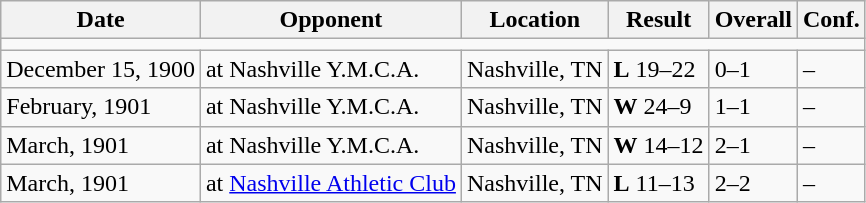<table class="wikitable">
<tr>
<th>Date</th>
<th>Opponent</th>
<th>Location</th>
<th>Result</th>
<th>Overall</th>
<th>Conf.</th>
</tr>
<tr>
<td colspan="7"></td>
</tr>
<tr>
<td>December 15, 1900</td>
<td>at Nashville Y.M.C.A.</td>
<td>Nashville, TN</td>
<td><strong>L</strong> 19–22</td>
<td>0–1</td>
<td>–</td>
</tr>
<tr>
<td>February, 1901</td>
<td>at Nashville Y.M.C.A.</td>
<td>Nashville, TN</td>
<td><strong>W</strong> 24–9</td>
<td>1–1</td>
<td>–</td>
</tr>
<tr>
<td>March, 1901</td>
<td>at Nashville Y.M.C.A.</td>
<td>Nashville, TN</td>
<td><strong>W</strong> 14–12</td>
<td>2–1</td>
<td>–</td>
</tr>
<tr>
<td>March, 1901</td>
<td>at <a href='#'>Nashville Athletic Club</a></td>
<td>Nashville, TN</td>
<td><strong>L</strong> 11–13</td>
<td>2–2</td>
<td>–</td>
</tr>
</table>
